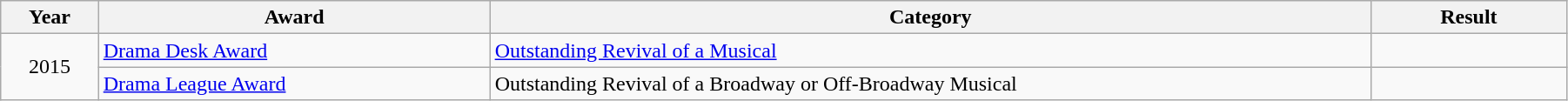<table class="wikitable" width="95%">
<tr>
<th width="5%">Year</th>
<th width="20%">Award</th>
<th width="45%">Category</th>
<th width="10%">Result</th>
</tr>
<tr>
<td rowspan="2" align="center">2015</td>
<td><a href='#'>Drama Desk Award</a></td>
<td><a href='#'>Outstanding Revival of a Musical</a></td>
<td></td>
</tr>
<tr>
<td><a href='#'>Drama League Award</a></td>
<td>Outstanding Revival of a Broadway or Off-Broadway Musical</td>
<td></td>
</tr>
</table>
